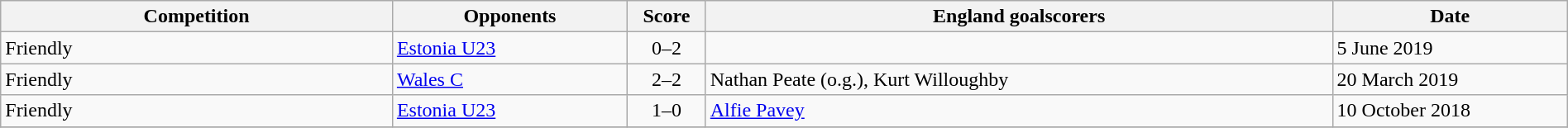<table class="wikitable" style="width:100%;">
<tr>
<th width=25%>Competition</th>
<th width=15%>Opponents</th>
<th width=5%>Score</th>
<th width=40%>England goalscorers</th>
<th width=15%>Date</th>
</tr>
<tr>
<td>Friendly</td>
<td><a href='#'>Estonia U23</a></td>
<td align=center>0–2</td>
<td></td>
<td>5 June 2019</td>
</tr>
<tr>
<td>Friendly</td>
<td><a href='#'>Wales C</a></td>
<td align=center>2–2</td>
<td>Nathan Peate (o.g.), Kurt Willoughby</td>
<td>20 March 2019</td>
</tr>
<tr>
<td>Friendly</td>
<td><a href='#'>Estonia U23</a></td>
<td align=center>1–0</td>
<td><a href='#'>Alfie Pavey</a></td>
<td>10 October 2018</td>
</tr>
<tr>
</tr>
</table>
